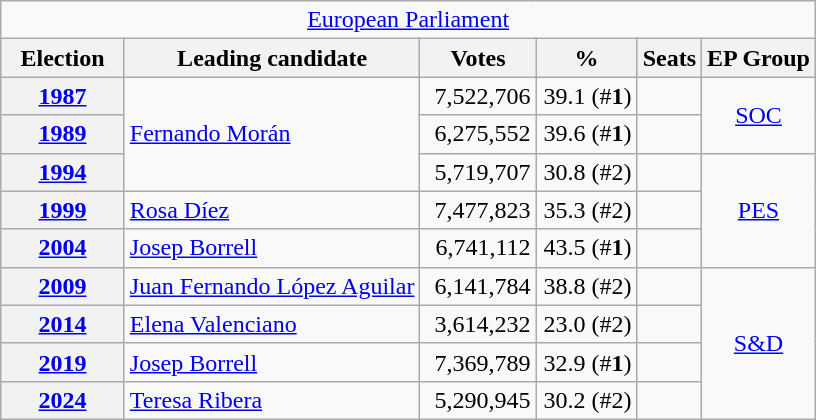<table class="wikitable" style="text-align:right;">
<tr>
<td colspan="6" align="center"><a href='#'>European Parliament</a></td>
</tr>
<tr>
<th style="width:75px;">Election</th>
<th>Leading candidate</th>
<th style="width:70px;">Votes</th>
<th style="width:60px;">%</th>
<th>Seats</th>
<th>EP Group</th>
</tr>
<tr>
<th><a href='#'>1987</a></th>
<td rowspan="3" style="text-align:left;"><a href='#'>Fernando Morán</a></td>
<td>7,522,706</td>
<td>39.1 (#<strong>1</strong>)</td>
<td></td>
<td rowspan="2" style="text-align:center;"><a href='#'>SOC</a></td>
</tr>
<tr>
<th><a href='#'>1989</a></th>
<td>6,275,552</td>
<td>39.6 (#<strong>1</strong>)</td>
<td></td>
</tr>
<tr>
<th><a href='#'>1994</a></th>
<td>5,719,707</td>
<td>30.8 (#2)</td>
<td></td>
<td rowspan="3" style="text-align:center;"><a href='#'>PES</a></td>
</tr>
<tr>
<th><a href='#'>1999</a></th>
<td style="text-align:left;"><a href='#'>Rosa Díez</a></td>
<td>7,477,823</td>
<td>35.3 (#2)</td>
<td></td>
</tr>
<tr>
<th><a href='#'>2004</a></th>
<td style="text-align:left;"><a href='#'>Josep Borrell</a></td>
<td>6,741,112</td>
<td>43.5 (#<strong>1</strong>)</td>
<td></td>
</tr>
<tr>
<th><a href='#'>2009</a></th>
<td style="text-align:left;"><a href='#'>Juan Fernando López Aguilar</a></td>
<td>6,141,784</td>
<td>38.8 (#2)</td>
<td></td>
<td rowspan="4" style="text-align:center;"><a href='#'>S&D</a></td>
</tr>
<tr>
<th><a href='#'>2014</a></th>
<td style="text-align:left;"><a href='#'>Elena Valenciano</a></td>
<td>3,614,232</td>
<td>23.0 (#2)</td>
<td></td>
</tr>
<tr>
<th><a href='#'>2019</a></th>
<td style="text-align:left;"><a href='#'>Josep Borrell</a></td>
<td>7,369,789</td>
<td>32.9 (#<strong>1</strong>)</td>
<td></td>
</tr>
<tr>
<th><a href='#'>2024</a></th>
<td style="text-align:left;"><a href='#'>Teresa Ribera</a></td>
<td>5,290,945</td>
<td>30.2 (#2)</td>
<td></td>
</tr>
</table>
